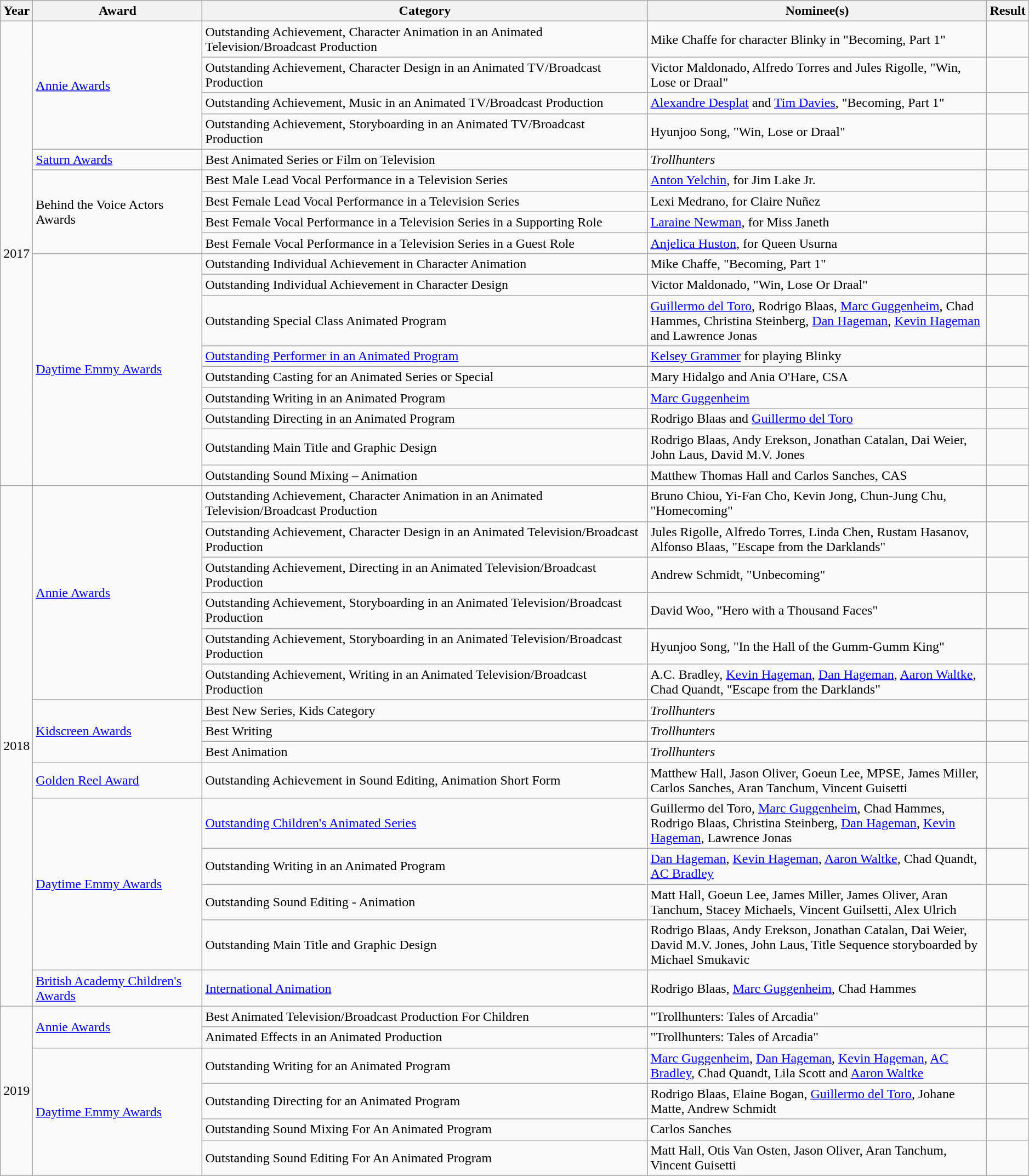<table class="wikitable sortable plainrowheaders" style="width:99%;">
<tr>
<th scope="col">Year</th>
<th scope="col">Award</th>
<th scope="col">Category</th>
<th scope="col" style="width:33%;">Nominee(s)</th>
<th scope="col">Result</th>
</tr>
<tr>
<td rowspan="18">2017</td>
<td rowspan="4"><a href='#'>Annie Awards</a></td>
<td>Outstanding Achievement, Character Animation in an Animated Television/Broadcast Production</td>
<td>Mike Chaffe for character Blinky in "Becoming, Part 1"</td>
<td></td>
</tr>
<tr>
<td>Outstanding Achievement, Character Design in an Animated TV/Broadcast Production</td>
<td>Victor Maldonado, Alfredo Torres and Jules Rigolle, "Win, Lose or Draal"</td>
<td></td>
</tr>
<tr>
<td>Outstanding Achievement, Music in an Animated TV/Broadcast Production</td>
<td><a href='#'>Alexandre Desplat</a> and <a href='#'>Tim Davies</a>, "Becoming, Part 1"</td>
<td></td>
</tr>
<tr>
<td>Outstanding Achievement, Storyboarding in an Animated TV/Broadcast Production</td>
<td>Hyunjoo Song, "Win, Lose or Draal"</td>
<td></td>
</tr>
<tr>
<td><a href='#'>Saturn Awards</a></td>
<td>Best Animated Series or Film on Television</td>
<td><em>Trollhunters</em></td>
<td></td>
</tr>
<tr>
<td rowspan="4">Behind the Voice Actors Awards</td>
<td>Best Male Lead Vocal Performance in a Television Series</td>
<td><a href='#'>Anton Yelchin</a>, for Jim Lake Jr.</td>
<td></td>
</tr>
<tr>
<td>Best Female Lead Vocal Performance in a Television Series</td>
<td>Lexi Medrano, for Claire Nuñez</td>
<td></td>
</tr>
<tr>
<td>Best Female Vocal Performance in a Television Series in a Supporting Role</td>
<td><a href='#'>Laraine Newman</a>, for Miss Janeth</td>
<td></td>
</tr>
<tr>
<td>Best Female Vocal Performance in a Television Series in a Guest Role</td>
<td><a href='#'>Anjelica Huston</a>, for Queen Usurna</td>
<td></td>
</tr>
<tr>
<td rowspan="9"><a href='#'>Daytime Emmy Awards</a></td>
<td>Outstanding Individual Achievement in Character Animation</td>
<td>Mike Chaffe, "Becoming, Part 1"</td>
<td></td>
</tr>
<tr>
<td>Outstanding Individual Achievement in Character Design</td>
<td>Victor Maldonado, "Win, Lose Or Draal"</td>
<td></td>
</tr>
<tr>
<td>Outstanding Special Class Animated Program</td>
<td><a href='#'>Guillermo del Toro</a>, Rodrigo Blaas, <a href='#'>Marc Guggenheim</a>, Chad Hammes, Christina Steinberg, <a href='#'>Dan Hageman</a>, <a href='#'>Kevin Hageman</a> and Lawrence Jonas</td>
<td></td>
</tr>
<tr>
<td><a href='#'>Outstanding Performer in an Animated Program</a></td>
<td><a href='#'>Kelsey Grammer</a> for playing Blinky</td>
<td></td>
</tr>
<tr>
<td>Outstanding Casting for an Animated Series or Special</td>
<td>Mary Hidalgo and Ania O'Hare, CSA</td>
<td></td>
</tr>
<tr>
<td>Outstanding Writing in an Animated Program</td>
<td><a href='#'>Marc Guggenheim</a></td>
<td></td>
</tr>
<tr>
<td>Outstanding Directing in an Animated Program</td>
<td>Rodrigo Blaas and <a href='#'>Guillermo del Toro</a></td>
<td></td>
</tr>
<tr>
<td>Outstanding Main Title and Graphic Design</td>
<td>Rodrigo Blaas, Andy Erekson, Jonathan Catalan, Dai Weier, John Laus, David M.V. Jones</td>
<td></td>
</tr>
<tr>
<td>Outstanding Sound Mixing – Animation</td>
<td>Matthew Thomas Hall and Carlos Sanches, CAS</td>
<td></td>
</tr>
<tr>
<td rowspan="15">2018</td>
<td rowspan="6"><a href='#'>Annie Awards</a></td>
<td>Outstanding Achievement, Character Animation in an Animated Television/Broadcast Production</td>
<td>Bruno Chiou, Yi-Fan Cho, Kevin Jong, Chun-Jung Chu, "Homecoming"</td>
<td></td>
</tr>
<tr>
<td>Outstanding Achievement, Character Design in an Animated Television/Broadcast Production</td>
<td>Jules Rigolle, Alfredo Torres, Linda Chen, Rustam Hasanov, Alfonso Blaas, "Escape from the Darklands"</td>
<td></td>
</tr>
<tr>
<td>Outstanding Achievement, Directing in an Animated Television/Broadcast Production</td>
<td>Andrew Schmidt, "Unbecoming"</td>
<td></td>
</tr>
<tr>
<td>Outstanding Achievement, Storyboarding in an Animated Television/Broadcast Production</td>
<td>David Woo, "Hero with a Thousand Faces"</td>
<td></td>
</tr>
<tr>
<td>Outstanding Achievement, Storyboarding in an Animated Television/Broadcast Production</td>
<td>Hyunjoo Song, "In the Hall of the Gumm-Gumm King"</td>
<td></td>
</tr>
<tr>
<td>Outstanding Achievement, Writing in an Animated Television/Broadcast Production</td>
<td>A.C. Bradley, <a href='#'>Kevin Hageman</a>, <a href='#'>Dan Hageman</a>, <a href='#'>Aaron Waltke</a>, Chad Quandt, "Escape from the Darklands"</td>
<td></td>
</tr>
<tr>
<td rowspan="3"><a href='#'>Kidscreen Awards</a></td>
<td>Best New Series, Kids Category</td>
<td><em>Trollhunters</em></td>
<td></td>
</tr>
<tr>
<td>Best Writing</td>
<td><em>Trollhunters</em></td>
<td></td>
</tr>
<tr>
<td>Best Animation</td>
<td><em>Trollhunters</em></td>
<td></td>
</tr>
<tr>
<td><a href='#'>Golden Reel Award</a></td>
<td>Outstanding Achievement in Sound Editing, Animation Short Form</td>
<td>Matthew Hall, Jason Oliver, Goeun Lee, MPSE, James Miller, Carlos Sanches, Aran Tanchum, Vincent Guisetti</td>
<td></td>
</tr>
<tr>
<td rowspan="4"><a href='#'>Daytime Emmy Awards</a></td>
<td><a href='#'>Outstanding Children's Animated Series</a></td>
<td>Guillermo del Toro, <a href='#'>Marc Guggenheim</a>, Chad Hammes, Rodrigo Blaas, Christina Steinberg, <a href='#'>Dan Hageman</a>, <a href='#'>Kevin Hageman</a>, Lawrence Jonas</td>
<td></td>
</tr>
<tr>
<td>Outstanding Writing in an Animated Program</td>
<td><a href='#'>Dan Hageman</a>, <a href='#'>Kevin Hageman</a>, <a href='#'>Aaron Waltke</a>, Chad Quandt, <a href='#'>AC Bradley</a></td>
<td></td>
</tr>
<tr>
<td>Outstanding Sound Editing - Animation</td>
<td>Matt Hall, Goeun Lee, James Miller, James Oliver, Aran Tanchum, Stacey Michaels, Vincent Guilsetti, Alex Ulrich</td>
<td></td>
</tr>
<tr>
<td>Outstanding Main Title and Graphic Design</td>
<td>Rodrigo Blaas, Andy Erekson, Jonathan Catalan, Dai Weier, David M.V. Jones, John Laus, Title Sequence storyboarded by Michael Smukavic</td>
<td></td>
</tr>
<tr>
<td><a href='#'>British Academy Children's Awards</a></td>
<td><a href='#'>International Animation</a></td>
<td>Rodrigo Blaas, <a href='#'>Marc Guggenheim</a>, Chad Hammes</td>
<td></td>
</tr>
<tr>
<td rowspan="6">2019</td>
<td rowspan="2"><a href='#'>Annie Awards</a></td>
<td>Best Animated Television/Broadcast Production For Children</td>
<td>"Trollhunters: Tales of Arcadia"</td>
<td></td>
</tr>
<tr>
<td>Animated Effects in an Animated Production</td>
<td>"Trollhunters: Tales of Arcadia"</td>
<td></td>
</tr>
<tr>
<td rowspan="4"><a href='#'>Daytime Emmy Awards</a></td>
<td>Outstanding Writing for an Animated Program</td>
<td><a href='#'>Marc Guggenheim</a>, <a href='#'>Dan Hageman</a>, <a href='#'>Kevin Hageman</a>, <a href='#'>AC Bradley</a>, Chad Quandt, Lila Scott and <a href='#'>Aaron Waltke</a></td>
<td></td>
</tr>
<tr>
<td>Outstanding Directing for an Animated Program</td>
<td>Rodrigo Blaas, Elaine Bogan, <a href='#'>Guillermo del Toro</a>, Johane Matte, Andrew Schmidt</td>
<td></td>
</tr>
<tr>
<td>Outstanding Sound Mixing For An Animated Program</td>
<td>Carlos Sanches</td>
<td></td>
</tr>
<tr>
<td>Outstanding Sound Editing For An Animated Program</td>
<td>Matt Hall, Otis Van Osten, Jason Oliver, Aran Tanchum, Vincent Guisetti</td>
<td></td>
</tr>
</table>
